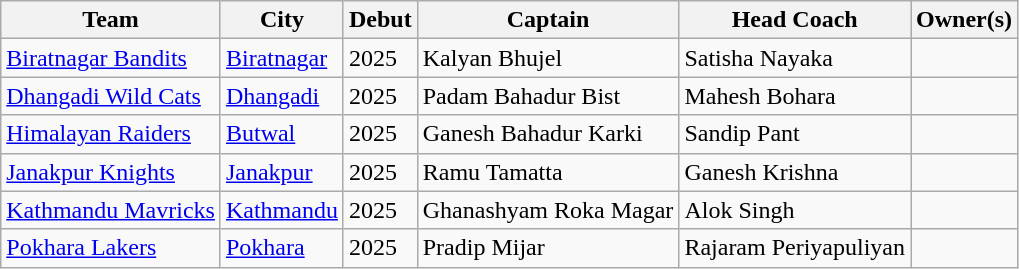<table class="wikitable">
<tr>
<th>Team</th>
<th>City</th>
<th>Debut</th>
<th>Captain</th>
<th>Head Coach</th>
<th>Owner(s)</th>
</tr>
<tr>
<td><a href='#'>Biratnagar Bandits</a></td>
<td><a href='#'>Biratnagar</a></td>
<td>2025</td>
<td>Kalyan Bhujel</td>
<td>Satisha Nayaka</td>
<td></td>
</tr>
<tr>
<td><a href='#'>Dhangadi Wild Cats</a></td>
<td><a href='#'>Dhangadi</a></td>
<td>2025</td>
<td>Padam Bahadur Bist</td>
<td>Mahesh Bohara</td>
<td></td>
</tr>
<tr>
<td><a href='#'>Himalayan Raiders</a></td>
<td><a href='#'>Butwal</a></td>
<td>2025</td>
<td>Ganesh Bahadur Karki</td>
<td>Sandip Pant</td>
<td></td>
</tr>
<tr>
<td><a href='#'>Janakpur Knights</a></td>
<td><a href='#'>Janakpur</a></td>
<td>2025</td>
<td>Ramu Tamatta</td>
<td>Ganesh Krishna</td>
<td></td>
</tr>
<tr>
<td><a href='#'>Kathmandu Mavricks</a></td>
<td><a href='#'>Kathmandu</a></td>
<td>2025</td>
<td>Ghanashyam Roka Magar</td>
<td>Alok Singh</td>
<td></td>
</tr>
<tr>
<td><a href='#'>Pokhara Lakers</a></td>
<td><a href='#'>Pokhara</a></td>
<td>2025</td>
<td>Pradip Mijar</td>
<td>Rajaram Periyapuliyan</td>
<td></td>
</tr>
</table>
